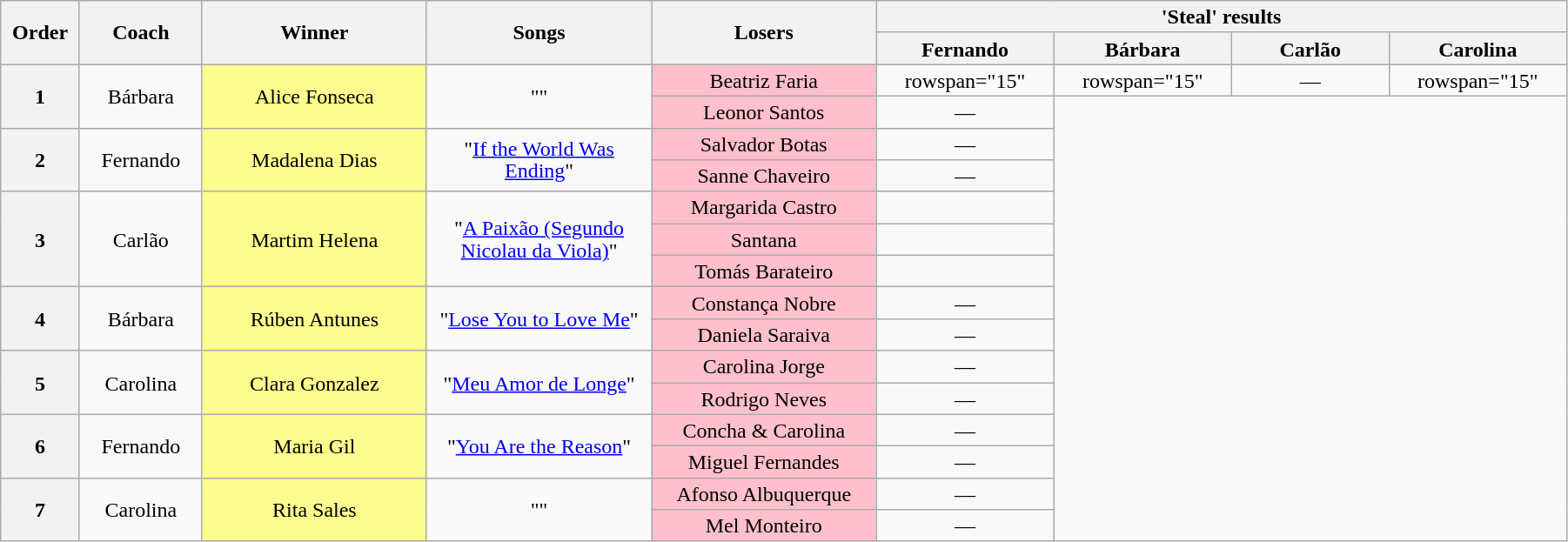<table class="wikitable" style="text-align:center; line-height:17px; width:95%">
<tr>
<th rowspan="2" width="02%">Order</th>
<th rowspan="2" width="05%">Coach</th>
<th rowspan="2" width="10%">Winner</th>
<th rowspan="2" width="10%">Songs</th>
<th rowspan="2" width="10%">Losers</th>
<th colspan="4" width="00%">'Steal' results</th>
</tr>
<tr>
<th style="width: 7%">Fernando</th>
<th style="width: 7%">Bárbara</th>
<th style="width: 7%">Carlão</th>
<th style="width: 7%">Carolina</th>
</tr>
<tr>
<th rowspan="2">1</th>
<td rowspan="2">Bárbara</td>
<td rowspan="2" style="background:#fdfc8f">Alice Fonseca</td>
<td rowspan="2">""</td>
<td style="background: pink">Beatriz Faria</td>
<td>rowspan="15" </td>
<td>rowspan="15" </td>
<td>—</td>
<td>rowspan="15" </td>
</tr>
<tr>
<td style="background: pink">Leonor Santos</td>
<td>—</td>
</tr>
<tr>
<th rowspan="2">2</th>
<td rowspan="2">Fernando</td>
<td rowspan="2" style="background:#fdfc8f">Madalena Dias</td>
<td rowspan="2">"<a href='#'>If the World Was Ending</a>"</td>
<td style="background: pink">Salvador Botas</td>
<td>—</td>
</tr>
<tr>
<td style="background: pink">Sanne Chaveiro</td>
<td>—</td>
</tr>
<tr>
<th rowspan="3">3</th>
<td rowspan="3">Carlão</td>
<td rowspan="3" style="background:#fdfc8f">Martim Helena</td>
<td rowspan="3">"<a href='#'>A Paixão (Segundo Nicolau da Viola)</a>"</td>
<td style="background: pink">Margarida Castro</td>
<td></td>
</tr>
<tr>
<td style="background: pink">Santana</td>
<td></td>
</tr>
<tr>
<td style="background: pink">Tomás Barateiro</td>
<td></td>
</tr>
<tr>
<th rowspan="2">4</th>
<td rowspan="2">Bárbara</td>
<td rowspan="2" style="background:#fdfc8f">Rúben Antunes</td>
<td rowspan="2">"<a href='#'>Lose You to Love Me</a>"</td>
<td style="background: pink">Constança Nobre</td>
<td>—</td>
</tr>
<tr>
<td style="background: pink">Daniela Saraiva</td>
<td>—</td>
</tr>
<tr>
<th rowspan="2">5</th>
<td rowspan="2">Carolina</td>
<td rowspan="2" style="background:#fdfc8f">Clara Gonzalez</td>
<td rowspan="2">"<a href='#'>Meu Amor de Longe</a>"</td>
<td style="background: pink">Carolina Jorge</td>
<td>—</td>
</tr>
<tr>
<td style="background: pink">Rodrigo Neves</td>
<td>—</td>
</tr>
<tr>
<th rowspan="2">6</th>
<td rowspan="2">Fernando</td>
<td rowspan="2" style="background:#fdfc8f">Maria Gil</td>
<td rowspan="2">"<a href='#'>You Are the Reason</a>"</td>
<td style="background: pink">Concha & Carolina</td>
<td>—</td>
</tr>
<tr>
<td style="background: pink">Miguel Fernandes</td>
<td>—</td>
</tr>
<tr>
<th rowspan="2">7</th>
<td rowspan="2">Carolina</td>
<td rowspan="2" style="background:#fdfc8f">Rita Sales</td>
<td rowspan="2">""</td>
<td style="background: pink">Afonso Albuquerque</td>
<td>—</td>
</tr>
<tr>
<td style="background: pink">Mel Monteiro</td>
<td>—</td>
</tr>
</table>
